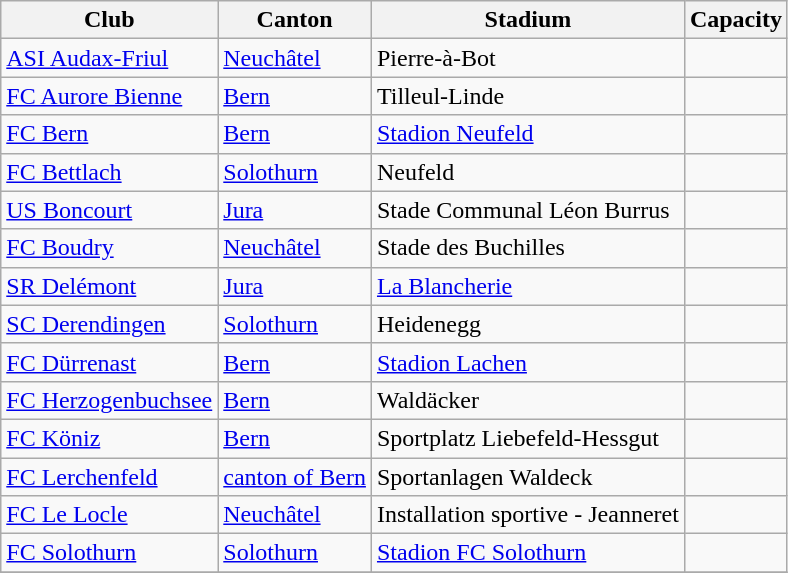<table class="wikitable">
<tr>
<th>Club</th>
<th>Canton</th>
<th>Stadium</th>
<th>Capacity</th>
</tr>
<tr>
<td><a href='#'>ASI Audax-Friul</a></td>
<td><a href='#'>Neuchâtel</a></td>
<td>Pierre-à-Bot</td>
<td></td>
</tr>
<tr>
<td><a href='#'>FC Aurore Bienne</a></td>
<td><a href='#'>Bern</a></td>
<td>Tilleul-Linde</td>
<td></td>
</tr>
<tr>
<td><a href='#'>FC Bern</a></td>
<td><a href='#'>Bern</a></td>
<td><a href='#'>Stadion Neufeld</a></td>
<td></td>
</tr>
<tr>
<td><a href='#'>FC Bettlach</a></td>
<td><a href='#'>Solothurn</a></td>
<td>Neufeld</td>
<td></td>
</tr>
<tr>
<td><a href='#'>US Boncourt</a></td>
<td><a href='#'>Jura</a></td>
<td>Stade Communal Léon Burrus</td>
<td></td>
</tr>
<tr>
<td><a href='#'>FC Boudry</a></td>
<td><a href='#'>Neuchâtel</a></td>
<td>Stade des Buchilles</td>
<td></td>
</tr>
<tr>
<td><a href='#'>SR Delémont</a></td>
<td><a href='#'>Jura</a></td>
<td><a href='#'>La Blancherie</a></td>
<td></td>
</tr>
<tr>
<td><a href='#'>SC Derendingen</a></td>
<td><a href='#'>Solothurn</a></td>
<td>Heidenegg</td>
<td></td>
</tr>
<tr>
<td><a href='#'>FC Dürrenast</a></td>
<td><a href='#'>Bern</a></td>
<td><a href='#'>Stadion Lachen</a></td>
<td></td>
</tr>
<tr>
<td><a href='#'>FC Herzogenbuchsee</a></td>
<td><a href='#'>Bern</a></td>
<td>Waldäcker</td>
<td></td>
</tr>
<tr>
<td><a href='#'>FC Köniz</a></td>
<td><a href='#'>Bern</a></td>
<td>Sportplatz Liebefeld-Hessgut</td>
<td></td>
</tr>
<tr>
<td><a href='#'>FC Lerchenfeld</a></td>
<td><a href='#'>canton of Bern</a></td>
<td>Sportanlagen Waldeck</td>
<td></td>
</tr>
<tr>
<td><a href='#'>FC Le Locle</a></td>
<td><a href='#'>Neuchâtel</a></td>
<td>Installation sportive - Jeanneret</td>
<td></td>
</tr>
<tr>
<td><a href='#'>FC Solothurn</a></td>
<td><a href='#'>Solothurn</a></td>
<td><a href='#'>Stadion FC Solothurn</a></td>
<td></td>
</tr>
<tr>
</tr>
</table>
